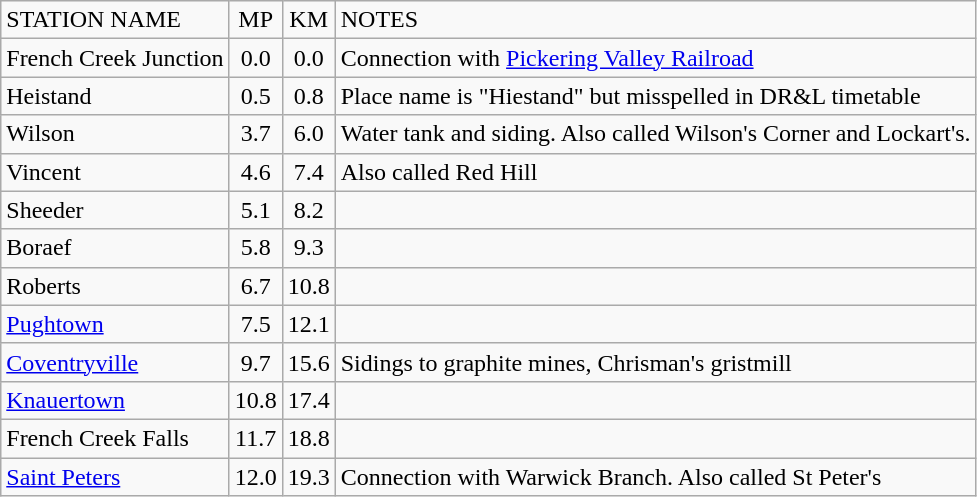<table class="wikitable" style="text-align:center">
<tr>
<td align="left">STATION NAME</td>
<td>MP</td>
<td>KM</td>
<td align="left">NOTES</td>
</tr>
<tr>
<td align="left">French Creek Junction</td>
<td>0.0</td>
<td>0.0</td>
<td align="left">Connection with <a href='#'>Pickering Valley Railroad</a></td>
</tr>
<tr>
<td align="left">Heistand</td>
<td>0.5</td>
<td>0.8</td>
<td align="left">Place name is "Hiestand" but misspelled in DR&L timetable</td>
</tr>
<tr>
<td align="left">Wilson</td>
<td>3.7</td>
<td>6.0</td>
<td align="left">Water tank and siding.  Also called Wilson's Corner and Lockart's.</td>
</tr>
<tr>
<td align="left">Vincent</td>
<td>4.6</td>
<td>7.4</td>
<td align="left">Also called Red Hill</td>
</tr>
<tr>
<td align="left">Sheeder</td>
<td>5.1</td>
<td>8.2</td>
<td></td>
</tr>
<tr>
<td align="left">Boraef</td>
<td>5.8</td>
<td>9.3</td>
<td></td>
</tr>
<tr>
<td align="left">Roberts</td>
<td>6.7</td>
<td>10.8</td>
<td></td>
</tr>
<tr>
<td align="left"><a href='#'>Pughtown</a></td>
<td>7.5</td>
<td>12.1</td>
<td></td>
</tr>
<tr>
<td align="left"><a href='#'>Coventryville</a></td>
<td>9.7</td>
<td>15.6</td>
<td align="left">Sidings to graphite mines, Chrisman's gristmill</td>
</tr>
<tr>
<td align="left"><a href='#'>Knauertown</a></td>
<td>10.8</td>
<td>17.4</td>
<td></td>
</tr>
<tr>
<td align="left">French Creek Falls</td>
<td>11.7</td>
<td>18.8</td>
<td></td>
</tr>
<tr>
<td align="left"><a href='#'>Saint Peters</a></td>
<td>12.0</td>
<td>19.3</td>
<td align="left">Connection with Warwick Branch.  Also called St Peter's</td>
</tr>
</table>
